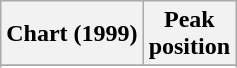<table class="wikitable sortable">
<tr>
<th align="left">Chart (1999)</th>
<th align="center">Peak<br>position</th>
</tr>
<tr>
</tr>
<tr>
</tr>
<tr>
</tr>
</table>
